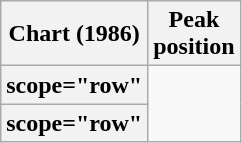<table class="wikitable sortable plainrowheaders">
<tr>
<th scope="col">Chart (1986)</th>
<th scope="col">Peak<br>position</th>
</tr>
<tr>
<th>scope="row" </th>
</tr>
<tr>
<th>scope="row" </th>
</tr>
</table>
